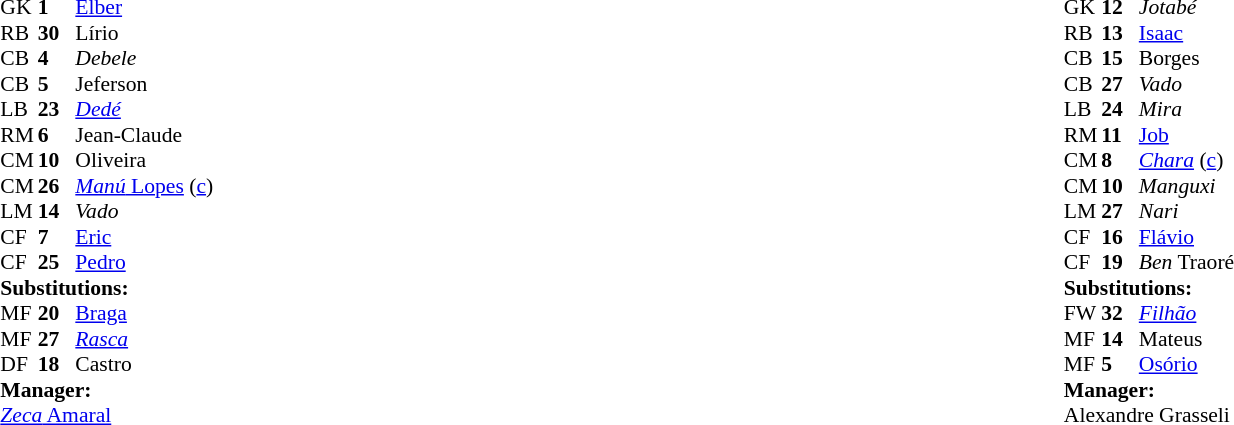<table width="100%">
<tr>
<td valign="top" width="40%"><br><table style="font-size:90%;" cellspacing="0" cellpadding="0" align="center">
<tr>
<th width=25></th>
<th width=25></th>
</tr>
<tr>
<td>GK</td>
<td><strong>1</strong></td>
<td> <a href='#'>Elber</a></td>
</tr>
<tr>
<td>RB</td>
<td><strong>30</strong></td>
<td> Lírio</td>
</tr>
<tr>
<td>CB</td>
<td><strong>4</strong></td>
<td> <em>Debele</em></td>
</tr>
<tr>
<td>CB</td>
<td><strong>5</strong></td>
<td> Jeferson</td>
</tr>
<tr>
<td>LB</td>
<td><strong>23</strong></td>
<td> <em><a href='#'>Dedé</a></em></td>
</tr>
<tr>
<td>RM</td>
<td><strong>6</strong></td>
<td> Jean-Claude</td>
<td></td>
</tr>
<tr>
<td>CM</td>
<td><strong>10</strong></td>
<td> Oliveira</td>
<td></td>
<td></td>
</tr>
<tr>
<td>CM</td>
<td><strong>26</strong></td>
<td> <a href='#'><em>Manú</em> Lopes</a> (<a href='#'>c</a>)</td>
</tr>
<tr>
<td>LM</td>
<td><strong>14</strong></td>
<td> <em>Vado</em></td>
<td></td>
<td></td>
</tr>
<tr>
<td>CF</td>
<td><strong>7</strong></td>
<td> <a href='#'>Eric</a></td>
<td></td>
<td></td>
</tr>
<tr>
<td>CF</td>
<td><strong>25</strong></td>
<td> <a href='#'>Pedro</a></td>
<td></td>
<td></td>
</tr>
<tr>
<td colspan=3><strong>Substitutions:</strong></td>
</tr>
<tr>
<td>MF</td>
<td><strong>20</strong></td>
<td> <a href='#'>Braga</a></td>
<td></td>
<td></td>
</tr>
<tr>
<td>MF</td>
<td><strong>27</strong></td>
<td> <em><a href='#'>Rasca</a></em></td>
<td></td>
<td></td>
</tr>
<tr>
<td>DF</td>
<td><strong>18</strong></td>
<td> Castro</td>
<td></td>
<td></td>
</tr>
<tr>
<td colspan=3><strong>Manager:</strong></td>
</tr>
<tr>
<td colspan=4> <a href='#'><em>Zeca</em> Amaral</a></td>
</tr>
</table>
</td>
<td valign="top"></td>
<td valign="top" width="50%"><br><table style="font-size:90%;" cellspacing="0" cellpadding="0" align="center">
<tr>
<th width=25></th>
<th width=25></th>
</tr>
<tr>
<td>GK</td>
<td><strong>12</strong></td>
<td> <em>Jotabé</em></td>
</tr>
<tr>
<td>RB</td>
<td><strong>13</strong></td>
<td> <a href='#'>Isaac</a></td>
<td></td>
</tr>
<tr>
<td>CB</td>
<td><strong>15</strong></td>
<td> Borges</td>
</tr>
<tr>
<td>CB</td>
<td><strong>27</strong></td>
<td> <em>Vado</em></td>
</tr>
<tr>
<td>LB</td>
<td><strong>24</strong></td>
<td> <em>Mira</em></td>
</tr>
<tr>
<td>RM</td>
<td><strong>11</strong></td>
<td> <a href='#'>Job</a></td>
<td></td>
<td></td>
</tr>
<tr>
<td>CM</td>
<td><strong>8</strong></td>
<td> <a href='#'><em>Chara</em></a> (<a href='#'>c</a>)</td>
</tr>
<tr>
<td>CM</td>
<td><strong>10</strong></td>
<td> <em>Manguxi</em></td>
</tr>
<tr>
<td>LM</td>
<td><strong>27</strong></td>
<td> <em>Nari</em></td>
<td></td>
<td></td>
</tr>
<tr>
<td>CF</td>
<td><strong>16</strong></td>
<td> <a href='#'>Flávio</a></td>
<td></td>
<td></td>
</tr>
<tr>
<td>CF</td>
<td><strong>19</strong></td>
<td> <em>Ben</em> Traoré</td>
</tr>
<tr>
<td colspan=3><strong>Substitutions:</strong></td>
</tr>
<tr>
<td>FW</td>
<td><strong>32</strong></td>
<td> <em><a href='#'>Filhão</a></em></td>
<td></td>
<td></td>
</tr>
<tr>
<td>MF</td>
<td><strong>14</strong></td>
<td> Mateus</td>
<td></td>
<td></td>
</tr>
<tr>
<td>MF</td>
<td><strong>5</strong></td>
<td> <a href='#'>Osório</a></td>
<td></td>
<td></td>
</tr>
<tr>
<td colspan=3><strong>Manager:</strong></td>
</tr>
<tr>
<td colspan=3> Alexandre Grasseli</td>
</tr>
</table>
</td>
</tr>
</table>
